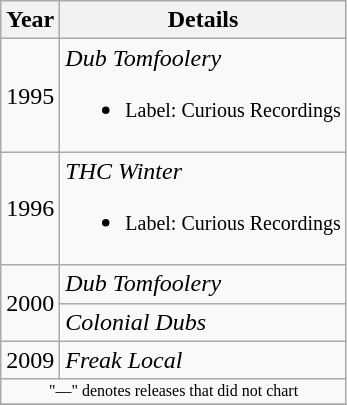<table class="wikitable" style="text-align:center;">
<tr>
<th>Year</th>
<th>Details</th>
</tr>
<tr>
<td>1995</td>
<td align="left"><em>Dub Tomfoolery</em><br><ul><li><small>Label: Curious Recordings</small></li></ul></td>
</tr>
<tr>
<td>1996</td>
<td align="left"><em>THC Winter</em><br><ul><li><small>Label: Curious Recordings</small></li></ul></td>
</tr>
<tr>
<td rowspan=2>2000</td>
<td align="left"><em>Dub Tomfoolery</em><br></td>
</tr>
<tr>
<td align="left"><em>Colonial Dubs</em><br></td>
</tr>
<tr>
<td>2009</td>
<td align="left"><em>Freak Local</em><br></td>
</tr>
<tr>
<td colspan="2" style="font-size:8pt">"—" denotes releases that did not chart</td>
</tr>
<tr>
</tr>
</table>
